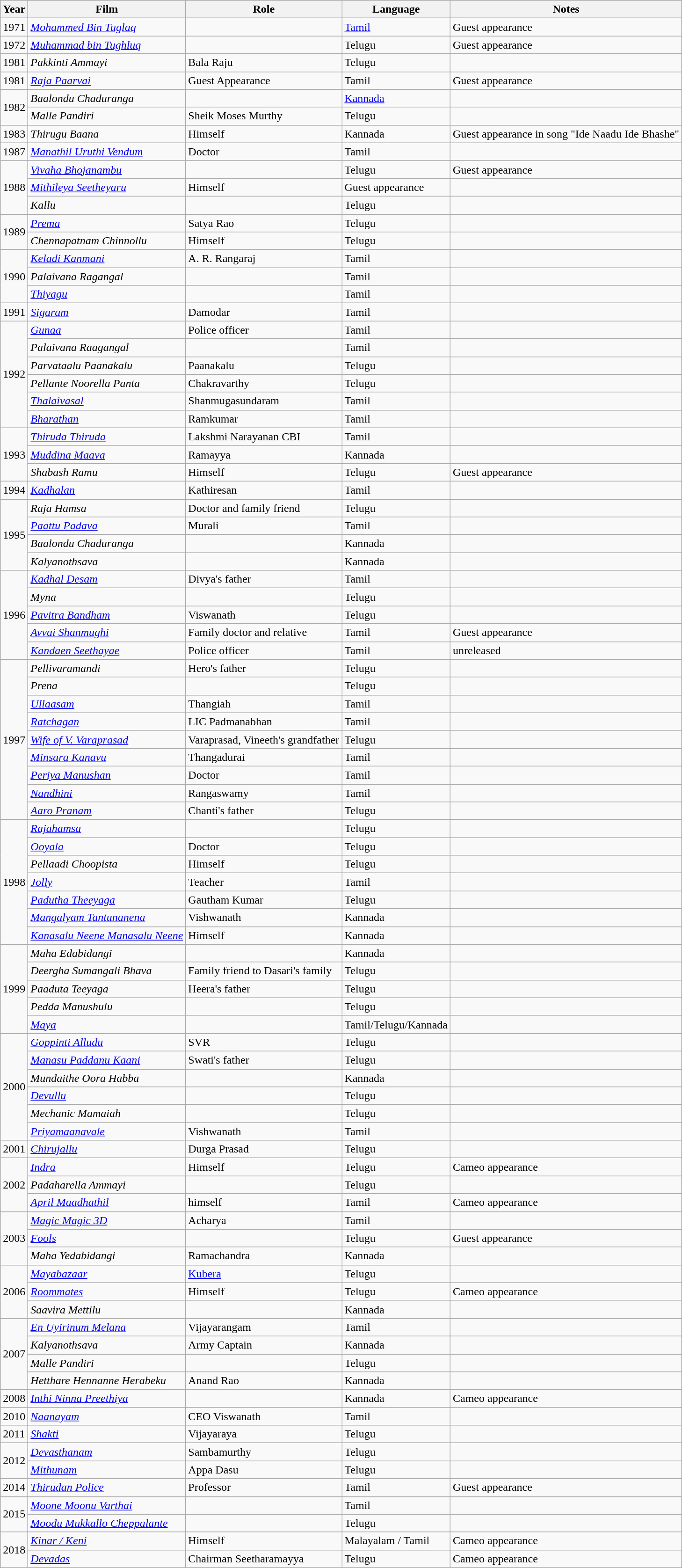<table class="wikitable sortable">
<tr>
<th>Year</th>
<th>Film</th>
<th>Role</th>
<th>Language</th>
<th>Notes</th>
</tr>
<tr>
<td>1971</td>
<td><em><a href='#'>Mohammed Bin Tuglaq</a></em></td>
<td></td>
<td><a href='#'>Tamil</a></td>
<td>Guest appearance</td>
</tr>
<tr>
<td>1972</td>
<td><em><a href='#'>Muhammad bin Tughluq</a></em></td>
<td></td>
<td>Telugu</td>
<td>Guest appearance</td>
</tr>
<tr>
<td>1981</td>
<td><em>Pakkinti Ammayi</em></td>
<td>Bala Raju</td>
<td>Telugu</td>
<td></td>
</tr>
<tr>
<td>1981</td>
<td><em><a href='#'>Raja Paarvai</a></em></td>
<td>Guest Appearance</td>
<td>Tamil</td>
<td>Guest appearance</td>
</tr>
<tr>
<td rowspan="2">1982</td>
<td><em>Baalondu Chaduranga</em></td>
<td></td>
<td><a href='#'>Kannada</a></td>
<td></td>
</tr>
<tr>
<td><em>Malle Pandiri</em></td>
<td>Sheik Moses Murthy</td>
<td>Telugu</td>
<td></td>
</tr>
<tr>
<td rowspan="1">1983</td>
<td><em>Thirugu Baana</em></td>
<td>Himself</td>
<td>Kannada</td>
<td>Guest appearance in song "Ide Naadu Ide Bhashe"</td>
</tr>
<tr>
<td>1987</td>
<td><em><a href='#'>Manathil Uruthi Vendum</a></em></td>
<td>Doctor</td>
<td>Tamil</td>
<td></td>
</tr>
<tr>
<td rowspan="3">1988</td>
<td><em><a href='#'>Vivaha Bhojanambu</a></em></td>
<td></td>
<td>Telugu</td>
<td>Guest appearance</td>
</tr>
<tr>
<td><em><a href='#'>Mithileya Seetheyaru</a></em></td>
<td>Himself</td>
<td>Guest appearance</td>
</tr>
<tr>
<td><em>Kallu</em></td>
<td></td>
<td>Telugu</td>
<td></td>
</tr>
<tr>
<td rowspan="2">1989</td>
<td><em><a href='#'>Prema</a></em></td>
<td>Satya Rao</td>
<td>Telugu</td>
<td></td>
</tr>
<tr>
<td><em>Chennapatnam Chinnollu</em></td>
<td>Himself</td>
<td>Telugu</td>
<td></td>
</tr>
<tr>
<td rowspan="3">1990</td>
<td><em><a href='#'>Keladi Kanmani</a></em></td>
<td>A. R. Rangaraj</td>
<td>Tamil</td>
<td></td>
</tr>
<tr>
<td><em>Palaivana Ragangal</em></td>
<td></td>
<td>Tamil</td>
<td></td>
</tr>
<tr>
<td><em><a href='#'>Thiyagu</a></em></td>
<td></td>
<td>Tamil</td>
<td></td>
</tr>
<tr>
<td rowspan="1">1991</td>
<td><em><a href='#'>Sigaram</a></em></td>
<td>Damodar</td>
<td>Tamil</td>
<td></td>
</tr>
<tr>
<td rowspan="6">1992</td>
<td><em><a href='#'>Gunaa</a></em></td>
<td>Police officer</td>
<td>Tamil</td>
<td></td>
</tr>
<tr>
<td><em>Palaivana Raagangal</em></td>
<td></td>
<td>Tamil</td>
<td></td>
</tr>
<tr>
<td><em>Parvataalu Paanakalu</em></td>
<td>Paanakalu</td>
<td>Telugu</td>
<td></td>
</tr>
<tr>
<td><em>Pellante Noorella Panta</em></td>
<td>Chakravarthy</td>
<td>Telugu</td>
<td></td>
</tr>
<tr>
<td><em><a href='#'>Thalaivasal</a></em></td>
<td>Shanmugasundaram</td>
<td>Tamil</td>
<td></td>
</tr>
<tr>
<td><em><a href='#'>Bharathan</a></em></td>
<td>Ramkumar</td>
<td>Tamil</td>
<td></td>
</tr>
<tr>
<td rowspan="3">1993</td>
<td><em><a href='#'>Thiruda Thiruda</a></em></td>
<td>Lakshmi Narayanan CBI</td>
<td>Tamil</td>
<td></td>
</tr>
<tr>
<td><em><a href='#'>Muddina Maava</a></em></td>
<td>Ramayya</td>
<td>Kannada</td>
<td></td>
</tr>
<tr>
<td><em>Shabash Ramu</em></td>
<td>Himself</td>
<td>Telugu</td>
<td>Guest appearance</td>
</tr>
<tr>
<td rowspan="1">1994</td>
<td><em><a href='#'>Kadhalan</a></em></td>
<td>Kathiresan</td>
<td>Tamil</td>
<td></td>
</tr>
<tr>
<td rowspan="4">1995</td>
<td><em>Raja Hamsa</em></td>
<td>Doctor and family friend</td>
<td>Telugu</td>
<td></td>
</tr>
<tr>
<td><em><a href='#'>Paattu Padava</a></em></td>
<td>Murali</td>
<td>Tamil</td>
<td></td>
</tr>
<tr>
<td><em>Baalondu Chaduranga</em></td>
<td></td>
<td>Kannada</td>
<td></td>
</tr>
<tr>
<td><em>Kalyanothsava</em></td>
<td></td>
<td>Kannada</td>
<td></td>
</tr>
<tr>
<td rowspan="5">1996</td>
<td><em><a href='#'>Kadhal Desam</a></em></td>
<td>Divya's father</td>
<td>Tamil</td>
<td></td>
</tr>
<tr>
<td><em>Myna</em></td>
<td></td>
<td>Telugu</td>
<td></td>
</tr>
<tr>
<td><em><a href='#'>Pavitra Bandham</a></em></td>
<td>Viswanath</td>
<td>Telugu</td>
<td></td>
</tr>
<tr>
<td><em><a href='#'>Avvai Shanmughi</a></em></td>
<td>Family doctor and relative</td>
<td>Tamil</td>
<td>Guest appearance</td>
</tr>
<tr>
<td><em><a href='#'>Kandaen Seethayae</a></em></td>
<td>Police officer</td>
<td>Tamil</td>
<td>unreleased</td>
</tr>
<tr>
<td rowspan="9">1997</td>
<td><em>Pellivaramandi</em></td>
<td>Hero's father</td>
<td>Telugu</td>
<td></td>
</tr>
<tr>
<td><em>Prena</em></td>
<td></td>
<td>Telugu</td>
<td></td>
</tr>
<tr>
<td><em><a href='#'>Ullaasam</a></em></td>
<td>Thangiah</td>
<td>Tamil</td>
<td></td>
</tr>
<tr>
<td><em><a href='#'>Ratchagan</a></em></td>
<td>LIC Padmanabhan</td>
<td>Tamil</td>
<td></td>
</tr>
<tr>
<td><em><a href='#'>Wife of V. Varaprasad</a></em></td>
<td>Varaprasad, Vineeth's grandfather</td>
<td>Telugu</td>
<td></td>
</tr>
<tr>
<td><em><a href='#'>Minsara Kanavu</a></em></td>
<td>Thangadurai</td>
<td>Tamil</td>
<td></td>
</tr>
<tr>
<td><em><a href='#'>Periya Manushan</a></em></td>
<td>Doctor</td>
<td>Tamil</td>
<td></td>
</tr>
<tr>
<td><em><a href='#'>Nandhini</a></em></td>
<td>Rangaswamy</td>
<td>Tamil</td>
<td></td>
</tr>
<tr>
<td><em><a href='#'>Aaro Pranam</a></em></td>
<td>Chanti's father</td>
<td>Telugu</td>
<td></td>
</tr>
<tr>
<td rowspan="7">1998</td>
<td><em><a href='#'>Rajahamsa</a></em></td>
<td></td>
<td>Telugu</td>
<td></td>
</tr>
<tr>
<td><em><a href='#'>Ooyala</a></em></td>
<td>Doctor</td>
<td>Telugu</td>
<td></td>
</tr>
<tr>
<td><em>Pellaadi Choopista</em></td>
<td>Himself</td>
<td>Telugu</td>
<td></td>
</tr>
<tr>
<td><em><a href='#'>Jolly</a></em></td>
<td>Teacher</td>
<td>Tamil</td>
<td></td>
</tr>
<tr>
<td><em><a href='#'>Padutha Theeyaga</a></em></td>
<td>Gautham Kumar</td>
<td>Telugu</td>
<td></td>
</tr>
<tr>
<td><em><a href='#'>Mangalyam Tantunanena</a></em></td>
<td>Vishwanath</td>
<td>Kannada</td>
<td></td>
</tr>
<tr>
<td><em><a href='#'>Kanasalu Neene Manasalu Neene</a></em></td>
<td>Himself</td>
<td>Kannada</td>
<td></td>
</tr>
<tr>
<td rowspan="5">1999</td>
<td><em>Maha Edabidangi</em></td>
<td></td>
<td>Kannada</td>
<td></td>
</tr>
<tr>
<td><em>Deergha Sumangali Bhava</em></td>
<td>Family friend to Dasari's family</td>
<td>Telugu</td>
<td></td>
</tr>
<tr>
<td><em>Paaduta Teeyaga</em></td>
<td>Heera's father</td>
<td>Telugu</td>
<td></td>
</tr>
<tr>
<td><em>Pedda Manushulu</em></td>
<td></td>
<td>Telugu</td>
<td></td>
</tr>
<tr>
<td><em><a href='#'>Maya</a></em></td>
<td></td>
<td>Tamil/Telugu/Kannada</td>
<td></td>
</tr>
<tr>
<td rowspan="6">2000</td>
<td><em><a href='#'>Goppinti Alludu</a></em></td>
<td>SVR</td>
<td>Telugu</td>
<td></td>
</tr>
<tr>
<td><em><a href='#'>Manasu Paddanu Kaani</a></em></td>
<td>Swati's father</td>
<td>Telugu</td>
<td></td>
</tr>
<tr>
<td><em>Mundaithe Oora Habba</em></td>
<td></td>
<td>Kannada</td>
<td></td>
</tr>
<tr>
<td><em><a href='#'>Devullu</a></em></td>
<td></td>
<td>Telugu</td>
<td></td>
</tr>
<tr>
<td><em>Mechanic Mamaiah</em></td>
<td></td>
<td>Telugu</td>
<td></td>
</tr>
<tr>
<td><em><a href='#'>Priyamaanavale</a></em></td>
<td>Vishwanath</td>
<td>Tamil</td>
<td></td>
</tr>
<tr>
<td>2001</td>
<td><em><a href='#'>Chirujallu</a></em></td>
<td>Durga Prasad</td>
<td>Telugu</td>
<td></td>
</tr>
<tr>
<td rowspan="3">2002</td>
<td><em><a href='#'>Indra</a></em></td>
<td>Himself</td>
<td>Telugu</td>
<td>Cameo appearance</td>
</tr>
<tr>
<td><em>Padaharella Ammayi</em></td>
<td></td>
<td>Telugu</td>
<td></td>
</tr>
<tr>
<td><em><a href='#'>April Maadhathil</a></em></td>
<td>himself</td>
<td>Tamil</td>
<td>Cameo appearance</td>
</tr>
<tr>
<td rowspan="3">2003</td>
<td><em><a href='#'>Magic Magic 3D</a></em></td>
<td>Acharya</td>
<td>Tamil</td>
<td></td>
</tr>
<tr>
<td><em><a href='#'>Fools</a></em></td>
<td></td>
<td>Telugu</td>
<td>Guest appearance</td>
</tr>
<tr>
<td><em>Maha Yedabidangi</em></td>
<td>Ramachandra</td>
<td>Kannada</td>
<td></td>
</tr>
<tr>
<td rowspan="3">2006</td>
<td><em><a href='#'>Mayabazaar</a></em></td>
<td><a href='#'>Kubera</a></td>
<td>Telugu</td>
<td></td>
</tr>
<tr>
<td><em><a href='#'>Roommates</a></em></td>
<td>Himself</td>
<td>Telugu</td>
<td>Cameo appearance</td>
</tr>
<tr>
<td><em>Saavira Mettilu</em></td>
<td></td>
<td>Kannada</td>
<td></td>
</tr>
<tr>
<td rowspan="4">2007</td>
<td><em><a href='#'>En Uyirinum Melana</a></em></td>
<td>Vijayarangam</td>
<td>Tamil</td>
<td></td>
</tr>
<tr>
<td><em>Kalyanothsava</em></td>
<td>Army Captain</td>
<td>Kannada</td>
<td></td>
</tr>
<tr>
<td><em>Malle Pandiri</em></td>
<td></td>
<td>Telugu</td>
<td></td>
</tr>
<tr>
<td><em>Hetthare Hennanne Herabeku</em></td>
<td>Anand Rao</td>
<td>Kannada</td>
<td></td>
</tr>
<tr>
<td>2008</td>
<td><em><a href='#'>Inthi Ninna Preethiya</a></em></td>
<td></td>
<td>Kannada</td>
<td>Cameo appearance</td>
</tr>
<tr>
<td>2010</td>
<td><em><a href='#'>Naanayam</a></em></td>
<td>CEO Viswanath</td>
<td>Tamil</td>
<td></td>
</tr>
<tr>
<td>2011</td>
<td><em><a href='#'>Shakti</a></em></td>
<td>Vijayaraya</td>
<td>Telugu</td>
<td></td>
</tr>
<tr>
<td rowspan="2">2012</td>
<td><em><a href='#'>Devasthanam</a></em></td>
<td>Sambamurthy</td>
<td>Telugu</td>
<td></td>
</tr>
<tr>
<td><em><a href='#'>Mithunam</a></em></td>
<td>Appa Dasu</td>
<td>Telugu</td>
<td></td>
</tr>
<tr>
<td rowspan="1">2014</td>
<td><em><a href='#'>Thirudan Police</a></em></td>
<td>Professor</td>
<td>Tamil</td>
<td>Guest appearance</td>
</tr>
<tr>
<td rowspan="2">2015</td>
<td><em><a href='#'>Moone Moonu Varthai</a></em></td>
<td></td>
<td>Tamil</td>
<td></td>
</tr>
<tr>
<td><em><a href='#'>Moodu Mukkallo Cheppalante</a></em></td>
<td></td>
<td>Telugu</td>
<td></td>
</tr>
<tr>
<td rowspan="2">2018</td>
<td><em><a href='#'>Kinar / Keni</a></em></td>
<td>Himself</td>
<td>Malayalam / Tamil</td>
<td>Cameo appearance</td>
</tr>
<tr>
<td><em><a href='#'>Devadas</a></em></td>
<td>Chairman Seetharamayya</td>
<td>Telugu</td>
<td>Cameo appearance</td>
</tr>
</table>
